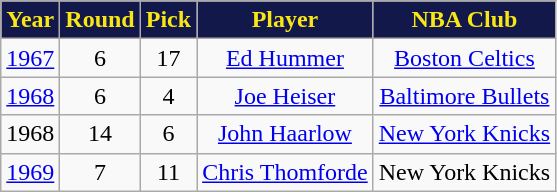<table class="wikitable">
<tr>
<th style="background:#121849;color:#F8E616;">Year</th>
<th style="background:#121849;color:#F8E616;">Round</th>
<th style="background:#121849;color:#F8E616;">Pick</th>
<th style="background:#121849;color:#F8E616;">Player</th>
<th style="background:#121849;color:#F8E616;">NBA Club</th>
</tr>
<tr align="center">
<td><a href='#'>1967</a></td>
<td>6</td>
<td>17</td>
<td><a href='#'>Ed Hummer</a></td>
<td><a href='#'>Boston Celtics</a></td>
</tr>
<tr align="center">
<td><a href='#'>1968</a></td>
<td>6</td>
<td>4</td>
<td><a href='#'>Joe Heiser</a></td>
<td><a href='#'>Baltimore Bullets</a></td>
</tr>
<tr align="center">
<td>1968</td>
<td>14</td>
<td>6</td>
<td><a href='#'>John Haarlow</a></td>
<td><a href='#'>New York Knicks</a></td>
</tr>
<tr align="center">
<td><a href='#'>1969</a></td>
<td>7</td>
<td>11</td>
<td><a href='#'>Chris Thomforde</a></td>
<td>New York Knicks</td>
</tr>
</table>
